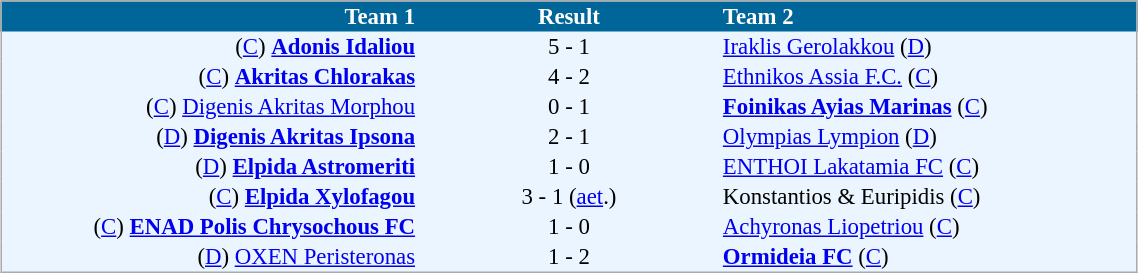<table cellspacing="0" style="background: #EBF5FF; border: 1px #aaa solid; border-collapse: collapse; font-size: 95%; margin: 1em auto;" width=60%>
<tr bgcolor=#006699 style="color:white;">
<th width=30% align="right">Team 1</th>
<th width=22% align="center">Result</th>
<th width=30% align="left">Team 2</th>
</tr>
<tr>
<td align=right>(<a href='#'>C</a>) <strong><a href='#'>Adonis Idaliou</a></strong></td>
<td align=center>5 - 1</td>
<td align=left><a href='#'>Iraklis Gerolakkou</a> (<a href='#'>D</a>)</td>
</tr>
<tr>
<td align=right>(<a href='#'>C</a>) <strong><a href='#'>Akritas Chlorakas</a></strong></td>
<td align=center>4 - 2</td>
<td align=left><a href='#'>Ethnikos Assia F.C.</a> (<a href='#'>C</a>)</td>
</tr>
<tr>
<td align=right>(<a href='#'>C</a>) <a href='#'>Digenis Akritas Morphou</a></td>
<td align=center>0 - 1</td>
<td align=left><strong><a href='#'>Foinikas Ayias Marinas</a></strong> (<a href='#'>C</a>)</td>
</tr>
<tr>
<td align=right>(<a href='#'>D</a>) <strong><a href='#'>Digenis Akritas Ipsona</a></strong></td>
<td align=center>2 - 1</td>
<td align=left><a href='#'>Olympias Lympion</a> (<a href='#'>D</a>)</td>
</tr>
<tr>
<td align=right>(<a href='#'>D</a>) <strong><a href='#'>Elpida Astromeriti</a></strong></td>
<td align=center>1 - 0</td>
<td align=left><a href='#'>ENTHOI Lakatamia FC</a> (<a href='#'>C</a>)</td>
</tr>
<tr>
<td align=right>(<a href='#'>C</a>) <strong><a href='#'>Elpida Xylofagou</a></strong></td>
<td align=center>3 - 1 (<a href='#'>aet</a>.)</td>
<td align=left>Konstantios & Euripidis (<a href='#'>C</a>)</td>
</tr>
<tr>
<td align=right>(<a href='#'>C</a>) <strong><a href='#'>ENAD Polis Chrysochous FC</a></strong></td>
<td align=center>1 - 0</td>
<td align=left><a href='#'>Achyronas Liopetriou</a> (<a href='#'>C</a>)</td>
</tr>
<tr>
<td align=right>(<a href='#'>D</a>) <a href='#'>OXEN Peristeronas</a></td>
<td align=center>1 - 2</td>
<td align=left><strong><a href='#'>Ormideia FC</a></strong> (<a href='#'>C</a>)</td>
</tr>
<tr>
</tr>
</table>
